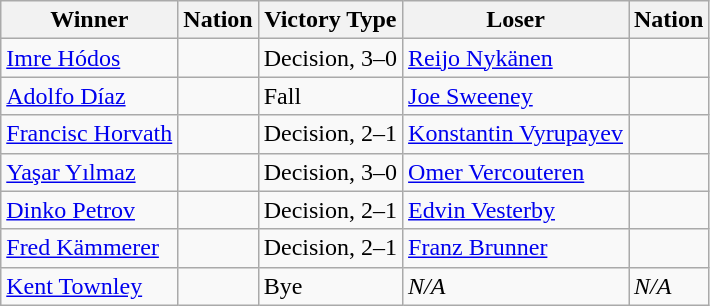<table class="wikitable sortable" style="text-align:left;">
<tr>
<th>Winner</th>
<th>Nation</th>
<th>Victory Type</th>
<th>Loser</th>
<th>Nation</th>
</tr>
<tr>
<td><a href='#'>Imre Hódos</a></td>
<td></td>
<td>Decision, 3–0</td>
<td><a href='#'>Reijo Nykänen</a></td>
<td></td>
</tr>
<tr>
<td><a href='#'>Adolfo Díaz</a></td>
<td></td>
<td>Fall</td>
<td><a href='#'>Joe Sweeney</a></td>
<td></td>
</tr>
<tr>
<td><a href='#'>Francisc Horvath</a></td>
<td></td>
<td>Decision, 2–1</td>
<td><a href='#'>Konstantin Vyrupayev</a></td>
<td></td>
</tr>
<tr>
<td><a href='#'>Yaşar Yılmaz</a></td>
<td></td>
<td>Decision, 3–0</td>
<td><a href='#'>Omer Vercouteren</a></td>
<td></td>
</tr>
<tr>
<td><a href='#'>Dinko Petrov</a></td>
<td></td>
<td>Decision, 2–1</td>
<td><a href='#'>Edvin Vesterby</a></td>
<td></td>
</tr>
<tr>
<td><a href='#'>Fred Kämmerer</a></td>
<td></td>
<td>Decision, 2–1</td>
<td><a href='#'>Franz Brunner</a></td>
<td></td>
</tr>
<tr>
<td><a href='#'>Kent Townley</a></td>
<td></td>
<td>Bye</td>
<td><em>N/A</em></td>
<td><em>N/A</em></td>
</tr>
</table>
